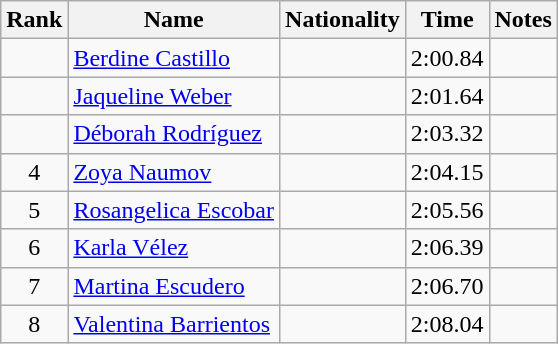<table class="wikitable sortable" style="text-align:center">
<tr>
<th>Rank</th>
<th>Name</th>
<th>Nationality</th>
<th>Time</th>
<th>Notes</th>
</tr>
<tr>
<td></td>
<td align=left><a href='#'>Berdine Castillo</a></td>
<td align=left></td>
<td>2:00.84</td>
<td></td>
</tr>
<tr>
<td></td>
<td align=left><a href='#'>Jaqueline Weber</a></td>
<td align=left></td>
<td>2:01.64</td>
<td></td>
</tr>
<tr>
<td></td>
<td align=left><a href='#'>Déborah Rodríguez</a></td>
<td align=left></td>
<td>2:03.32</td>
<td></td>
</tr>
<tr>
<td>4</td>
<td align=left><a href='#'>Zoya Naumov</a></td>
<td align=left></td>
<td>2:04.15</td>
<td></td>
</tr>
<tr>
<td>5</td>
<td align=left><a href='#'>Rosangelica Escobar</a></td>
<td align=left></td>
<td>2:05.56</td>
<td><strong></strong></td>
</tr>
<tr>
<td>6</td>
<td align=left><a href='#'>Karla Vélez</a></td>
<td align=left></td>
<td>2:06.39</td>
<td><strong></strong></td>
</tr>
<tr>
<td>7</td>
<td align=left><a href='#'>Martina Escudero</a></td>
<td align=left></td>
<td>2:06.70</td>
<td></td>
</tr>
<tr>
<td>8</td>
<td align=left><a href='#'>Valentina Barrientos</a></td>
<td align=left></td>
<td>2:08.04</td>
<td></td>
</tr>
</table>
